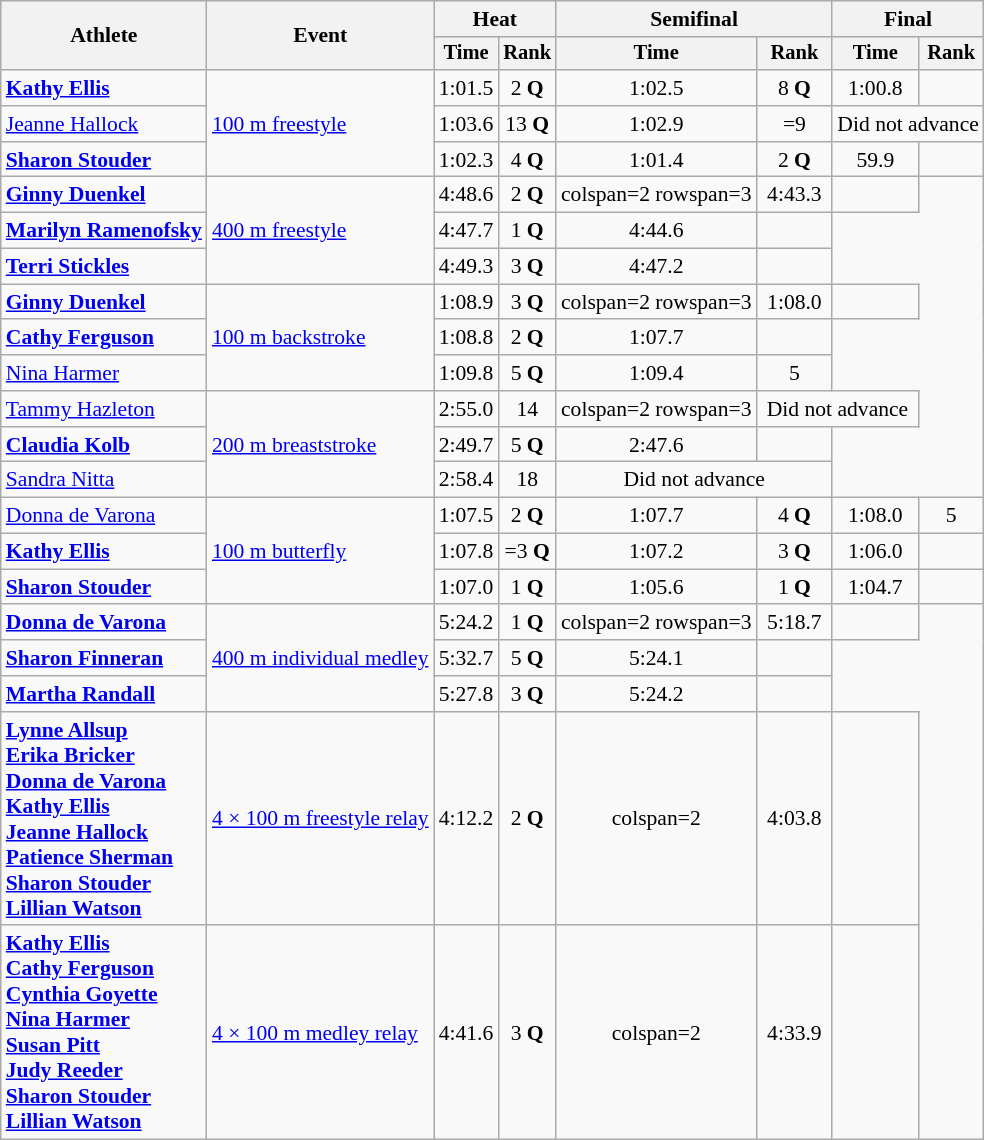<table class=wikitable style=font-size:90%;text-align:center>
<tr>
<th rowspan=2>Athlete</th>
<th rowspan=2>Event</th>
<th colspan=2>Heat</th>
<th colspan=2>Semifinal</th>
<th colspan=2>Final</th>
</tr>
<tr style=font-size:95%>
<th>Time</th>
<th>Rank</th>
<th>Time</th>
<th>Rank</th>
<th>Time</th>
<th>Rank</th>
</tr>
<tr>
<td align=left><strong><a href='#'>Kathy Ellis</a></strong></td>
<td align=left rowspan=3><a href='#'>100 m freestyle</a></td>
<td>1:01.5</td>
<td>2 <strong>Q</strong></td>
<td>1:02.5</td>
<td>8 <strong>Q</strong></td>
<td>1:00.8</td>
<td></td>
</tr>
<tr>
<td align=left><a href='#'>Jeanne Hallock</a></td>
<td>1:03.6</td>
<td>13 <strong>Q</strong></td>
<td>1:02.9</td>
<td>=9</td>
<td colspan=2>Did not advance</td>
</tr>
<tr>
<td align=left><strong><a href='#'>Sharon Stouder</a></strong></td>
<td>1:02.3</td>
<td>4 <strong>Q</strong></td>
<td>1:01.4</td>
<td>2 <strong>Q</strong></td>
<td>59.9</td>
<td></td>
</tr>
<tr>
<td align=left><strong><a href='#'>Ginny Duenkel</a></strong></td>
<td align=left rowspan=3><a href='#'>400 m freestyle</a></td>
<td>4:48.6</td>
<td>2 <strong>Q</strong></td>
<td>colspan=2 rowspan=3 </td>
<td>4:43.3 </td>
<td></td>
</tr>
<tr>
<td align=left><strong><a href='#'>Marilyn Ramenofsky</a></strong></td>
<td>4:47.7</td>
<td>1 <strong>Q</strong></td>
<td>4:44.6</td>
<td></td>
</tr>
<tr>
<td align=left><strong><a href='#'>Terri Stickles</a></strong></td>
<td>4:49.3</td>
<td>3 <strong>Q</strong></td>
<td>4:47.2</td>
<td></td>
</tr>
<tr>
<td align=left><strong><a href='#'>Ginny Duenkel</a></strong></td>
<td align=left rowspan=3><a href='#'>100 m backstroke</a></td>
<td>1:08.9</td>
<td>3 <strong>Q</strong></td>
<td>colspan=2 rowspan=3 </td>
<td>1:08.0</td>
<td></td>
</tr>
<tr>
<td align=left><strong><a href='#'>Cathy Ferguson</a></strong></td>
<td>1:08.8</td>
<td>2 <strong>Q</strong></td>
<td>1:07.7 </td>
<td></td>
</tr>
<tr>
<td align=left><a href='#'>Nina Harmer</a></td>
<td>1:09.8</td>
<td>5 <strong>Q</strong></td>
<td>1:09.4</td>
<td>5</td>
</tr>
<tr>
<td align=left><a href='#'>Tammy Hazleton</a></td>
<td align=left rowspan=3><a href='#'>200 m breaststroke</a></td>
<td>2:55.0</td>
<td>14</td>
<td>colspan=2 rowspan=3 </td>
<td colspan=2>Did not advance</td>
</tr>
<tr>
<td align=left><strong><a href='#'>Claudia Kolb</a></strong></td>
<td>2:49.7</td>
<td>5 <strong>Q</strong></td>
<td>2:47.6</td>
<td></td>
</tr>
<tr>
<td align=left><a href='#'>Sandra Nitta</a></td>
<td>2:58.4</td>
<td>18</td>
<td colspan=2>Did not advance</td>
</tr>
<tr>
<td align=left><a href='#'>Donna de Varona</a></td>
<td align=left rowspan=3><a href='#'>100 m butterfly</a></td>
<td>1:07.5 </td>
<td>2 <strong>Q</strong></td>
<td>1:07.7</td>
<td>4 <strong>Q</strong></td>
<td>1:08.0</td>
<td>5</td>
</tr>
<tr>
<td align=left><strong><a href='#'>Kathy Ellis</a></strong></td>
<td>1:07.8 </td>
<td>=3 <strong>Q</strong></td>
<td>1:07.2</td>
<td>3 <strong>Q</strong></td>
<td>1:06.0</td>
<td></td>
</tr>
<tr>
<td align=left><strong><a href='#'>Sharon Stouder</a></strong></td>
<td>1:07.0 </td>
<td>1 <strong>Q</strong></td>
<td>1:05.6 </td>
<td>1 <strong>Q</strong></td>
<td>1:04.7 </td>
<td></td>
</tr>
<tr>
<td align=left><strong><a href='#'>Donna de Varona</a></strong></td>
<td align=left rowspan=3><a href='#'>400 m individual medley</a></td>
<td>5:24.2</td>
<td>1 <strong>Q</strong></td>
<td>colspan=2 rowspan=3 </td>
<td>5:18.7 </td>
<td></td>
</tr>
<tr>
<td align=left><strong><a href='#'>Sharon Finneran</a></strong></td>
<td>5:32.7</td>
<td>5 <strong>Q</strong></td>
<td>5:24.1</td>
<td></td>
</tr>
<tr>
<td align=left><strong><a href='#'>Martha Randall</a></strong></td>
<td>5:27.8</td>
<td>3 <strong>Q</strong></td>
<td>5:24.2</td>
<td></td>
</tr>
<tr>
<td align=left><strong><a href='#'>Lynne Allsup</a></strong><br><strong><a href='#'>Erika Bricker</a></strong><br><strong><a href='#'>Donna de Varona</a><br><a href='#'>Kathy Ellis</a><br><a href='#'>Jeanne Hallock</a></strong><br><strong><a href='#'>Patience Sherman</a></strong><br><strong><a href='#'>Sharon Stouder</a><br><a href='#'>Lillian Watson</a></strong></td>
<td align=left><a href='#'>4 × 100 m freestyle relay</a></td>
<td>4:12.2</td>
<td>2 <strong>Q</strong></td>
<td>colspan=2 </td>
<td>4:03.8 </td>
<td></td>
</tr>
<tr>
<td align=left><strong><a href='#'>Kathy Ellis</a><br><a href='#'>Cathy Ferguson</a><br><a href='#'>Cynthia Goyette</a><br><a href='#'>Nina Harmer</a></strong><br><strong><a href='#'>Susan Pitt</a></strong><br><strong><a href='#'>Judy Reeder</a></strong><br><strong><a href='#'>Sharon Stouder</a><br><a href='#'>Lillian Watson</a></strong></td>
<td align=left><a href='#'>4 × 100 m medley relay</a></td>
<td>4:41.6</td>
<td>3 <strong>Q</strong></td>
<td>colspan=2 </td>
<td>4:33.9 </td>
<td></td>
</tr>
</table>
